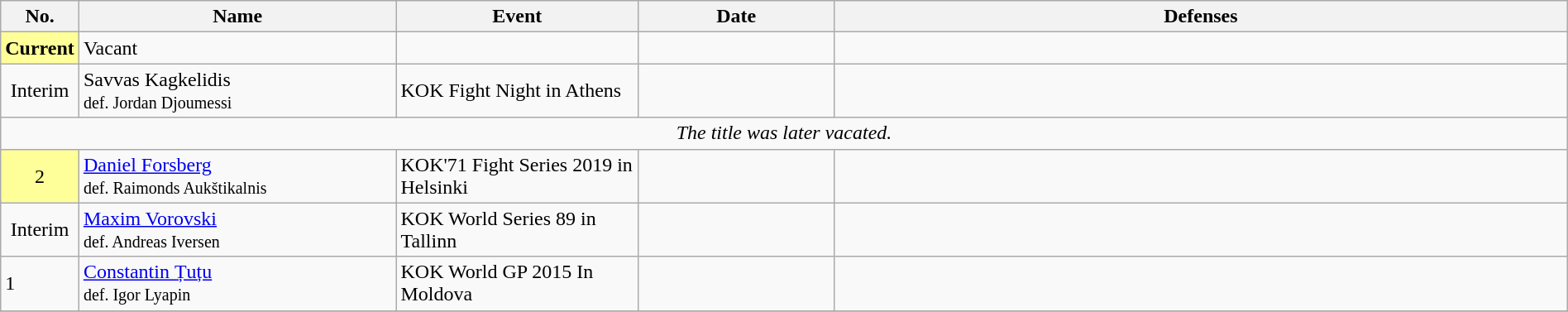<table class="wikitable" style="width:100%; font-size:100%;">
<tr>
<th style= width:1%;">No.</th>
<th style= width:21%;">Name</th>
<th style= width:16%;">Event</th>
<th style=width:13%;">Date</th>
<th style= width:49%;">Defenses</th>
</tr>
<tr>
<td align=center bgcolor="#FFFF99"><strong>Current</strong></td>
<td align=left>Vacant</td>
<td align=left></td>
<td align=center></td>
<td align=left></td>
</tr>
<tr>
<td align=center>Interim</td>
<td align=left> Savvas Kagkelidis<br><small>def. Jordan Djoumessi</small></td>
<td align=left>KOK Fight Night in Athens <br></td>
<td align=center></td>
<td align=left></td>
</tr>
<tr>
<td style="text-align:center;" colspan="5"><em>The title was later vacated.</em></td>
</tr>
<tr>
<td align=center bgcolor="#FFFF99">2</td>
<td align=left> <a href='#'>Daniel Forsberg</a> <br><small>def. Raimonds Aukštikalnis</small></td>
<td align=left>KOK'71 Fight Series 2019 in Helsinki <br></td>
<td align=center></td>
<td align=left><br></td>
</tr>
<tr>
<td align=center>Interim</td>
<td align=left> <a href='#'>Maxim Vorovski</a> <br><small>def. Andreas Iversen</small></td>
<td align=left>KOK World Series 89 in Tallinn <br></td>
<td align=center></td>
<td align=left></td>
</tr>
<tr>
<td>1</td>
<td align=left> <a href='#'>Constantin Țuțu</a> <br><small>def. Igor Lyapin</small></td>
<td align=left>KOK World GP 2015 In Moldova <br></td>
<td align=center></td>
<td align=left></td>
</tr>
<tr>
</tr>
</table>
